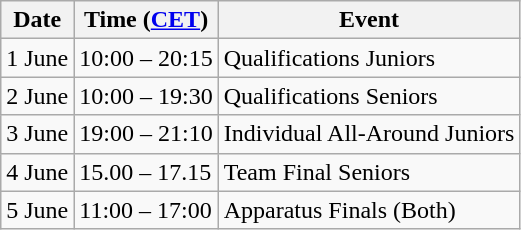<table class="wikitable">
<tr>
<th>Date</th>
<th>Time (<a href='#'>CET</a>)</th>
<th>Event</th>
</tr>
<tr>
<td>1 June</td>
<td>10:00 – 20:15</td>
<td>Qualifications Juniors</td>
</tr>
<tr>
<td>2 June</td>
<td>10:00 – 19:30</td>
<td>Qualifications Seniors</td>
</tr>
<tr>
<td>3 June</td>
<td>19:00 – 21:10</td>
<td>Individual All-Around Juniors</td>
</tr>
<tr>
<td>4 June</td>
<td>15.00 – 17.15</td>
<td>Team Final Seniors</td>
</tr>
<tr>
<td>5 June</td>
<td>11:00 – 17:00</td>
<td>Apparatus Finals (Both)</td>
</tr>
</table>
